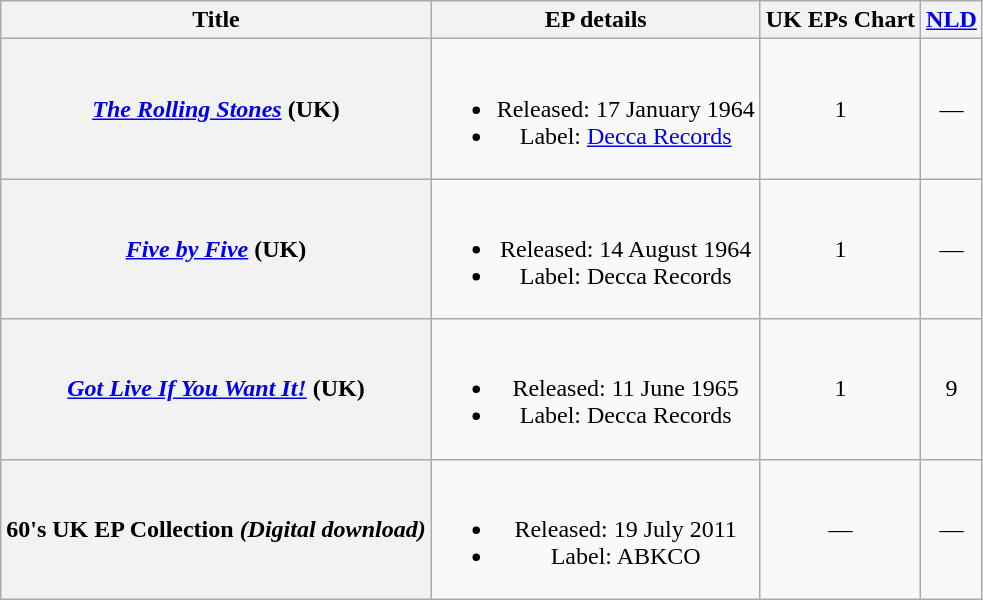<table class="wikitable plainrowheaders" style="text-align:center;">
<tr>
<th scope="col">Title</th>
<th scope="col">EP details</th>
<th scope="col">UK EPs Chart<br></th>
<th><a href='#'>NLD</a><br></th>
</tr>
<tr>
<th scope="row"><em><a href='#'>The Rolling Stones</a></em> (UK)</th>
<td><br><ul><li>Released: 17 January 1964</li><li>Label: <a href='#'>Decca Records</a></li></ul></td>
<td>1</td>
<td>—</td>
</tr>
<tr>
<th scope="row"><em><a href='#'>Five by Five</a></em> (UK)</th>
<td><br><ul><li>Released: 14 August 1964</li><li>Label: Decca Records</li></ul></td>
<td>1</td>
<td>—</td>
</tr>
<tr>
<th scope="row"><em><a href='#'>Got Live If You Want It!</a></em> (UK)</th>
<td><br><ul><li>Released: 11 June 1965</li><li>Label: Decca Records</li></ul></td>
<td>1</td>
<td>9</td>
</tr>
<tr>
<th scope="row"><strong>60's UK EP Collection<em> (Digital download)</th>
<td><br><ul><li>Released: 19 July 2011</li><li>Label: ABKCO</li></ul></td>
<td>—</td>
<td>—</td>
</tr>
</table>
